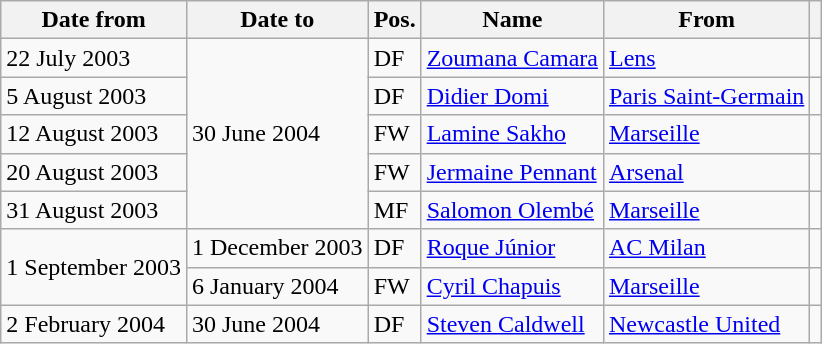<table class="wikitable">
<tr>
<th>Date from</th>
<th>Date to</th>
<th>Pos.</th>
<th>Name</th>
<th>From</th>
<th></th>
</tr>
<tr>
<td>22 July 2003</td>
<td rowspan="5">30 June 2004</td>
<td>DF</td>
<td> <a href='#'>Zoumana Camara</a></td>
<td> <a href='#'>Lens</a></td>
<td></td>
</tr>
<tr>
<td>5 August 2003</td>
<td>DF</td>
<td> <a href='#'>Didier Domi</a></td>
<td> <a href='#'>Paris Saint-Germain</a></td>
<td></td>
</tr>
<tr>
<td>12 August 2003</td>
<td>FW</td>
<td> <a href='#'>Lamine Sakho</a></td>
<td> <a href='#'>Marseille</a></td>
<td></td>
</tr>
<tr>
<td>20 August 2003</td>
<td>FW</td>
<td> <a href='#'>Jermaine Pennant</a></td>
<td> <a href='#'>Arsenal</a></td>
<td></td>
</tr>
<tr>
<td>31 August 2003</td>
<td>MF</td>
<td> <a href='#'>Salomon Olembé</a></td>
<td> <a href='#'>Marseille</a></td>
<td></td>
</tr>
<tr>
<td rowspan="2">1 September 2003</td>
<td>1 December 2003</td>
<td>DF</td>
<td> <a href='#'>Roque Júnior</a></td>
<td> <a href='#'>AC Milan</a></td>
<td></td>
</tr>
<tr>
<td>6 January 2004</td>
<td>FW</td>
<td> <a href='#'>Cyril Chapuis</a></td>
<td> <a href='#'>Marseille</a></td>
<td></td>
</tr>
<tr>
<td>2 February 2004</td>
<td>30 June 2004</td>
<td>DF</td>
<td> <a href='#'>Steven Caldwell</a></td>
<td> <a href='#'>Newcastle United</a></td>
<td></td>
</tr>
</table>
